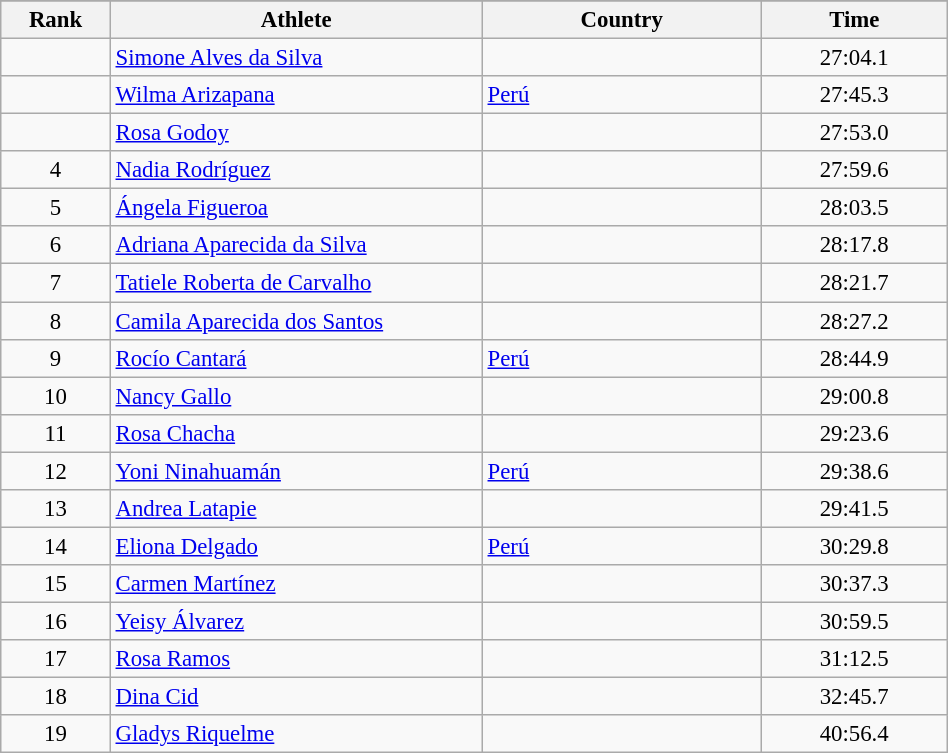<table class="wikitable sortable" style=" text-align:center; font-size:95%;" width="50%">
<tr>
</tr>
<tr>
<th width=5%>Rank</th>
<th width=20%>Athlete</th>
<th width=15%>Country</th>
<th width=10%>Time</th>
</tr>
<tr>
<td align=center></td>
<td align=left><a href='#'>Simone Alves da Silva</a></td>
<td align=left></td>
<td>27:04.1</td>
</tr>
<tr>
<td align=center></td>
<td align=left><a href='#'>Wilma Arizapana</a></td>
<td align=left> <a href='#'>Perú</a></td>
<td>27:45.3</td>
</tr>
<tr>
<td align=center></td>
<td align=left><a href='#'>Rosa Godoy</a></td>
<td align=left></td>
<td>27:53.0</td>
</tr>
<tr>
<td align=center>4</td>
<td align=left><a href='#'>Nadia Rodríguez</a></td>
<td align=left></td>
<td>27:59.6</td>
</tr>
<tr>
<td align=center>5</td>
<td align=left><a href='#'>Ángela Figueroa</a></td>
<td align=left></td>
<td>28:03.5</td>
</tr>
<tr>
<td align=center>6</td>
<td align=left><a href='#'>Adriana Aparecida da Silva</a></td>
<td align=left></td>
<td>28:17.8</td>
</tr>
<tr>
<td align=center>7</td>
<td align=left><a href='#'>Tatiele Roberta de Carvalho</a></td>
<td align=left></td>
<td>28:21.7</td>
</tr>
<tr>
<td align=center>8</td>
<td align=left><a href='#'>Camila Aparecida dos Santos</a></td>
<td align=left></td>
<td>28:27.2</td>
</tr>
<tr>
<td align=center>9</td>
<td align=left><a href='#'>Rocío Cantará</a></td>
<td align=left> <a href='#'>Perú</a></td>
<td>28:44.9</td>
</tr>
<tr>
<td align=center>10</td>
<td align=left><a href='#'>Nancy Gallo</a></td>
<td align=left></td>
<td>29:00.8</td>
</tr>
<tr>
<td align=center>11</td>
<td align=left><a href='#'>Rosa Chacha</a></td>
<td align=left></td>
<td>29:23.6</td>
</tr>
<tr>
<td align=center>12</td>
<td align=left><a href='#'>Yoni Ninahuamán</a></td>
<td align=left> <a href='#'>Perú</a></td>
<td>29:38.6</td>
</tr>
<tr>
<td align=center>13</td>
<td align=left><a href='#'>Andrea Latapie</a></td>
<td align=left></td>
<td>29:41.5</td>
</tr>
<tr>
<td align=center>14</td>
<td align=left><a href='#'>Eliona Delgado</a></td>
<td align=left> <a href='#'>Perú</a></td>
<td>30:29.8</td>
</tr>
<tr>
<td align=center>15</td>
<td align=left><a href='#'>Carmen Martínez</a></td>
<td align=left></td>
<td>30:37.3</td>
</tr>
<tr>
<td align=center>16</td>
<td align=left><a href='#'>Yeisy Álvarez</a></td>
<td align=left></td>
<td>30:59.5</td>
</tr>
<tr>
<td align=center>17</td>
<td align=left><a href='#'>Rosa Ramos</a></td>
<td align=left></td>
<td>31:12.5</td>
</tr>
<tr>
<td align=center>18</td>
<td align=left><a href='#'>Dina Cid</a></td>
<td align=left></td>
<td>32:45.7</td>
</tr>
<tr>
<td align=center>19</td>
<td align=left><a href='#'>Gladys Riquelme</a></td>
<td align=left></td>
<td>40:56.4</td>
</tr>
</table>
